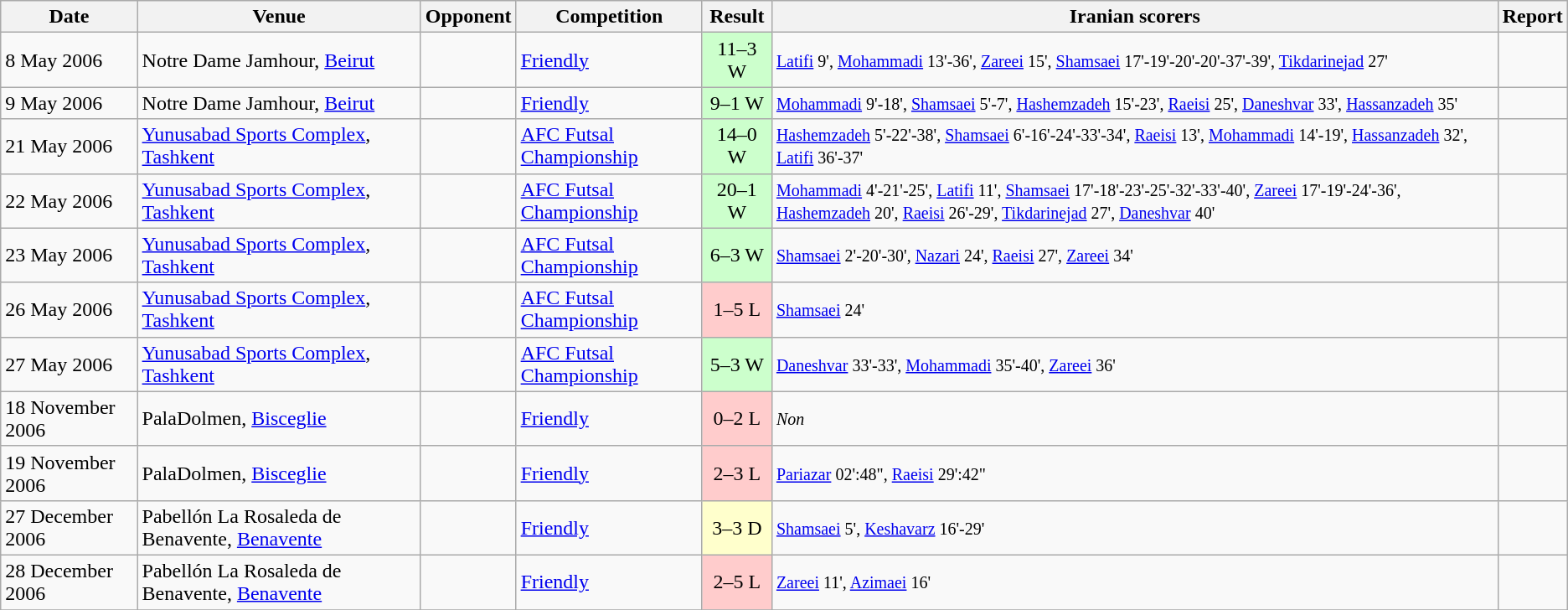<table class="wikitable">
<tr>
<th>Date</th>
<th>Venue</th>
<th>Opponent</th>
<th>Competition</th>
<th>Result</th>
<th>Iranian scorers</th>
<th>Report</th>
</tr>
<tr>
<td>8 May 2006</td>
<td> Notre Dame Jamhour, <a href='#'>Beirut</a></td>
<td></td>
<td><a href='#'>Friendly</a></td>
<td bgcolor=#ccffcc align=center>11–3 W</td>
<td><small> <a href='#'>Latifi</a> 9', <a href='#'>Mohammadi</a> 13'-36', <a href='#'>Zareei</a> 15', <a href='#'>Shamsaei</a> 17'-19'-20'-20'-37'-39', <a href='#'>Tikdarinejad</a> 27'</small></td>
<td align=center></td>
</tr>
<tr>
<td>9 May 2006</td>
<td> Notre Dame Jamhour, <a href='#'>Beirut</a></td>
<td></td>
<td><a href='#'>Friendly</a></td>
<td bgcolor=#ccffcc align=center>9–1 W</td>
<td><small> <a href='#'>Mohammadi</a> 9'-18', <a href='#'>Shamsaei</a> 5'-7', <a href='#'>Hashemzadeh</a> 15'-23', <a href='#'>Raeisi</a> 25', <a href='#'>Daneshvar</a> 33', <a href='#'>Hassanzadeh</a> 35'</small></td>
<td align=center></td>
</tr>
<tr>
<td>21 May 2006</td>
<td> <a href='#'>Yunusabad Sports Complex</a>, <a href='#'>Tashkent</a></td>
<td></td>
<td><a href='#'>AFC Futsal Championship</a></td>
<td bgcolor=#ccffcc align=center>14–0 W</td>
<td><small> <a href='#'>Hashemzadeh</a> 5'-22'-38', <a href='#'>Shamsaei</a> 6'-16'-24'-33'-34', <a href='#'>Raeisi</a> 13', <a href='#'>Mohammadi</a> 14'-19', <a href='#'>Hassanzadeh</a> 32', <a href='#'>Latifi</a> 36'-37'</small></td>
<td align=center></td>
</tr>
<tr>
<td>22 May 2006</td>
<td> <a href='#'>Yunusabad Sports Complex</a>, <a href='#'>Tashkent</a></td>
<td></td>
<td><a href='#'>AFC Futsal Championship</a></td>
<td bgcolor=#ccffcc align=center>20–1 W</td>
<td><small> <a href='#'>Mohammadi</a> 4'-21'-25', <a href='#'>Latifi</a> 11', <a href='#'>Shamsaei</a> 17'-18'-23'-25'-32'-33'-40', <a href='#'>Zareei</a> 17'-19'-24'-36', <a href='#'>Hashemzadeh</a> 20', <a href='#'>Raeisi</a> 26'-29', <a href='#'>Tikdarinejad</a> 27', <a href='#'>Daneshvar</a> 40'</small></td>
<td align=center></td>
</tr>
<tr>
<td>23 May 2006</td>
<td> <a href='#'>Yunusabad Sports Complex</a>, <a href='#'>Tashkent</a></td>
<td></td>
<td><a href='#'>AFC Futsal Championship</a></td>
<td bgcolor=#ccffcc align=center>6–3 W</td>
<td><small> <a href='#'>Shamsaei</a> 2'-20'-30', <a href='#'>Nazari</a> 24', <a href='#'>Raeisi</a> 27', <a href='#'>Zareei</a> 34'</small></td>
<td align=center></td>
</tr>
<tr>
<td>26 May 2006</td>
<td> <a href='#'>Yunusabad Sports Complex</a>, <a href='#'>Tashkent</a></td>
<td></td>
<td><a href='#'>AFC Futsal Championship</a></td>
<td bgcolor=#FFCCCC align=center>1–5 L</td>
<td><small> <a href='#'>Shamsaei</a> 24'</small></td>
<td align=center></td>
</tr>
<tr>
<td>27 May 2006</td>
<td> <a href='#'>Yunusabad Sports Complex</a>, <a href='#'>Tashkent</a></td>
<td></td>
<td><a href='#'>AFC Futsal Championship</a></td>
<td bgcolor=#ccffcc align=center>5–3 W</td>
<td><small> <a href='#'>Daneshvar</a> 33'-33', <a href='#'>Mohammadi</a> 35'-40', <a href='#'>Zareei</a> 36'</small></td>
<td align=center></td>
</tr>
<tr>
<td>18 November 2006</td>
<td> PalaDolmen, <a href='#'>Bisceglie</a></td>
<td></td>
<td><a href='#'>Friendly</a></td>
<td bgcolor=#FFCCCC align=center>0–2 L</td>
<td><small> <em>Non</em> </small></td>
<td align=center></td>
</tr>
<tr>
<td>19 November 2006</td>
<td> PalaDolmen, <a href='#'>Bisceglie</a></td>
<td></td>
<td><a href='#'>Friendly</a></td>
<td bgcolor=#FFCCCC align=center>2–3 L</td>
<td><small> <a href='#'>Pariazar</a> 02':48", <a href='#'>Raeisi</a> 29':42"</small></td>
<td align=center></td>
</tr>
<tr>
<td>27 December 2006</td>
<td> Pabellón La Rosaleda de Benavente, <a href='#'>Benavente</a></td>
<td></td>
<td><a href='#'>Friendly</a></td>
<td bgcolor=#FFFFCC align=center>3–3 D</td>
<td><small> <a href='#'>Shamsaei</a> 5', <a href='#'>Keshavarz</a> 16'-29'</small></td>
<td align=center></td>
</tr>
<tr>
<td>28 December 2006</td>
<td> Pabellón La Rosaleda de Benavente, <a href='#'>Benavente</a></td>
<td></td>
<td><a href='#'>Friendly</a></td>
<td bgcolor=#FFCCCC align=center>2–5 L</td>
<td><small> <a href='#'>Zareei</a> 11', <a href='#'>Azimaei</a> 16' </small></td>
<td align=center></td>
</tr>
<tr>
</tr>
</table>
